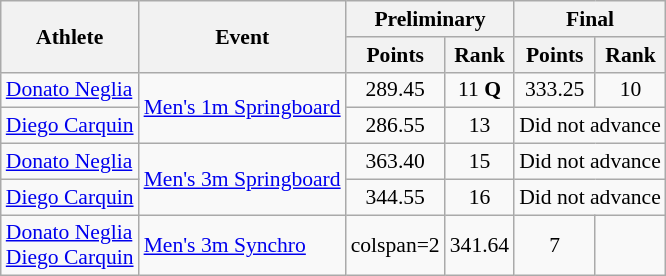<table class=wikitable style="font-size:90%">
<tr>
<th rowspan="2">Athlete</th>
<th rowspan="2">Event</th>
<th colspan="2">Preliminary</th>
<th colspan="2">Final</th>
</tr>
<tr>
<th>Points</th>
<th>Rank</th>
<th>Points</th>
<th>Rank</th>
</tr>
<tr align=center>
<td align=left><a href='#'>Donato Neglia</a></td>
<td rowspan="2" align=left><a href='#'>Men's 1m Springboard</a></td>
<td>289.45</td>
<td>11 <strong>Q</strong></td>
<td>333.25</td>
<td>10</td>
</tr>
<tr align=center>
<td align=left><a href='#'>Diego Carquin</a></td>
<td>286.55</td>
<td>13</td>
<td colspan=2>Did not advance</td>
</tr>
<tr align=center>
<td align=left><a href='#'>Donato Neglia</a></td>
<td rowspan="2" align=left><a href='#'>Men's 3m Springboard</a></td>
<td>363.40</td>
<td>15</td>
<td colspan=2>Did not advance</td>
</tr>
<tr align=center>
<td align=left><a href='#'>Diego Carquin</a></td>
<td>344.55</td>
<td>16</td>
<td colspan=2>Did not advance</td>
</tr>
<tr align=center>
<td align=left><a href='#'>Donato Neglia</a><br><a href='#'>Diego Carquin</a></td>
<td align=left><a href='#'>Men's 3m Synchro</a></td>
<td>colspan=2 </td>
<td>341.64</td>
<td>7</td>
</tr>
</table>
